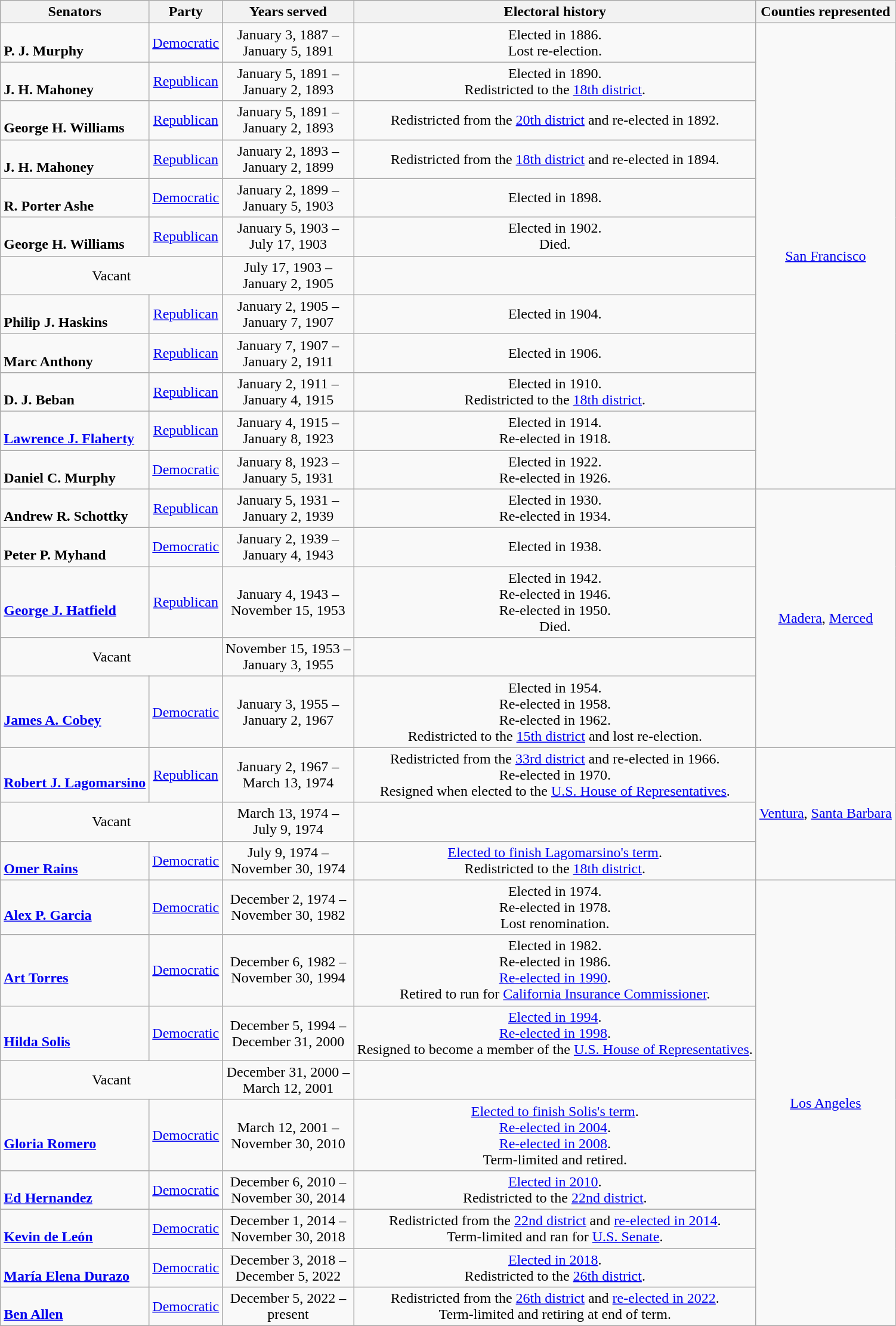<table class=wikitable style="text-align:center">
<tr>
<th>Senators</th>
<th>Party</th>
<th>Years served</th>
<th>Electoral history</th>
<th>Counties represented</th>
</tr>
<tr>
<td align=left><br><strong>P. J. Murphy</strong><br></td>
<td><a href='#'>Democratic</a></td>
<td>January 3, 1887 – <br>January 5, 1891</td>
<td>Elected in 1886. <br> Lost re-election.</td>
<td rowspan="12"><a href='#'>San Francisco</a></td>
</tr>
<tr>
<td align=left><br><strong>J. H. Mahoney</strong><br></td>
<td><a href='#'>Republican</a></td>
<td>January 5, 1891 – <br>January 2, 1893</td>
<td>Elected in 1890. <br> Redistricted to the <a href='#'>18th district</a>.</td>
</tr>
<tr>
<td align=left><br><strong>George H. Williams</strong><br></td>
<td><a href='#'>Republican</a></td>
<td>January 5, 1891 – <br>January 2, 1893</td>
<td>Redistricted from the <a href='#'>20th district</a> and re-elected in 1892. <br> </td>
</tr>
<tr>
<td align=left><br><strong>J. H. Mahoney</strong><br></td>
<td><a href='#'>Republican</a></td>
<td>January 2, 1893 – <br>January 2, 1899</td>
<td>Redistricted from the <a href='#'>18th district</a> and re-elected in 1894. <br> </td>
</tr>
<tr>
<td align=left><br><strong>R. Porter Ashe</strong><br></td>
<td><a href='#'>Democratic</a></td>
<td>January 2, 1899 – <br>January 5, 1903</td>
<td>Elected in 1898. <br> </td>
</tr>
<tr>
<td align=left><br><strong>George H. Williams</strong><br></td>
<td><a href='#'>Republican</a></td>
<td>January 5, 1903 – <br>July 17, 1903</td>
<td>Elected in 1902. <br> Died.</td>
</tr>
<tr>
<td colspan="2">Vacant</td>
<td>July 17, 1903 – <br> January 2, 1905</td>
<td></td>
</tr>
<tr>
<td align=left><br><strong>Philip J. Haskins</strong><br></td>
<td><a href='#'>Republican</a></td>
<td>January 2, 1905 – <br>January 7, 1907</td>
<td>Elected in 1904. <br> </td>
</tr>
<tr>
<td align=left><br><strong>Marc Anthony</strong><br></td>
<td><a href='#'>Republican</a></td>
<td>January 7, 1907 – <br>January 2, 1911</td>
<td>Elected in 1906. <br> </td>
</tr>
<tr>
<td align=left><br><strong>D. J. Beban</strong><br></td>
<td><a href='#'>Republican</a></td>
<td>January 2, 1911 – <br>January 4, 1915</td>
<td>Elected in 1910. <br> Redistricted to the <a href='#'>18th district</a>.</td>
</tr>
<tr>
<td align=left><br><strong><a href='#'>Lawrence J. Flaherty</a></strong><br></td>
<td><a href='#'>Republican</a></td>
<td>January 4, 1915 – <br>January 8, 1923</td>
<td>Elected in 1914. <br> Re-elected in 1918. <br> </td>
</tr>
<tr>
<td align=left><br><strong>Daniel C. Murphy</strong><br></td>
<td><a href='#'>Democratic</a></td>
<td>January 8, 1923 – <br>January 5, 1931</td>
<td>Elected in 1922. <br> Re-elected in 1926. <br> </td>
</tr>
<tr>
<td align=left><br><strong>Andrew R. Schottky</strong><br></td>
<td><a href='#'>Republican</a></td>
<td>January 5, 1931 – <br>January 2, 1939</td>
<td>Elected in 1930. <br> Re-elected in 1934. <br> </td>
<td rowspan="5"><a href='#'>Madera</a>, <a href='#'>Merced</a></td>
</tr>
<tr>
<td align=left><br><strong>Peter P. Myhand</strong><br></td>
<td><a href='#'>Democratic</a></td>
<td>January 2, 1939 – <br>January 4, 1943</td>
<td>Elected in 1938. <br> </td>
</tr>
<tr>
<td align=left><br><strong><a href='#'>George J. Hatfield</a></strong><br></td>
<td><a href='#'>Republican</a></td>
<td>January 4, 1943 – <br>November 15, 1953</td>
<td>Elected in 1942. <br> Re-elected in 1946. <br> Re-elected in 1950. <br> Died.</td>
</tr>
<tr>
<td colspan="2">Vacant</td>
<td>November 15, 1953 – <br> January 3, 1955</td>
<td></td>
</tr>
<tr>
<td align=left><br><strong><a href='#'>James A. Cobey</a></strong><br></td>
<td><a href='#'>Democratic</a></td>
<td>January 3, 1955 – <br>January 2, 1967</td>
<td>Elected in 1954. <br> Re-elected in 1958. <br> Re-elected in 1962.  <br> Redistricted to the <a href='#'>15th district</a> and lost re-election.</td>
</tr>
<tr>
<td align=left><br><strong><a href='#'>Robert J. Lagomarsino</a></strong><br></td>
<td><a href='#'>Republican</a></td>
<td>January 2, 1967 – <br>March 13, 1974</td>
<td>Redistricted from the <a href='#'>33rd district</a> and re-elected in 1966. <br> Re-elected in 1970. <br> Resigned when elected to the <a href='#'>U.S. House of Representatives</a>.</td>
<td rowspan="3"><a href='#'>Ventura</a>, <a href='#'>Santa Barbara</a></td>
</tr>
<tr>
<td colspan="2">Vacant</td>
<td>March 13, 1974 – <br> July 9, 1974</td>
<td></td>
</tr>
<tr>
<td align=left><br><strong><a href='#'>Omer Rains</a></strong><br></td>
<td><a href='#'>Democratic</a></td>
<td>July 9, 1974 – <br>November 30, 1974</td>
<td><a href='#'>Elected to finish Lagomarsino's term</a>. <br> Redistricted to the <a href='#'>18th district</a>.</td>
</tr>
<tr>
<td align=left><br><strong><a href='#'>Alex P. Garcia</a></strong><br></td>
<td><a href='#'>Democratic</a></td>
<td>December 2, 1974 – <br>November 30, 1982</td>
<td>Elected in 1974. <br> Re-elected in 1978. <br>Lost renomination.</td>
<td rowspan="9"><a href='#'>Los Angeles</a></td>
</tr>
<tr>
<td align=left><br><strong><a href='#'>Art Torres</a></strong><br></td>
<td><a href='#'>Democratic</a></td>
<td>December 6, 1982 – <br>November 30, 1994</td>
<td>Elected in 1982. <br> Re-elected in 1986. <br> <a href='#'>Re-elected in 1990</a>. <br> Retired to run for <a href='#'>California Insurance Commissioner</a>.</td>
</tr>
<tr>
<td align=left><br><strong><a href='#'>Hilda Solis</a></strong><br></td>
<td><a href='#'>Democratic</a></td>
<td>December 5, 1994 – <br>December 31, 2000</td>
<td><a href='#'>Elected in 1994</a>. <br><a href='#'>Re-elected in 1998</a>. <br> Resigned to become a member of the <a href='#'>U.S. House of Representatives</a>.</td>
</tr>
<tr>
<td colspan="2">Vacant</td>
<td>December 31, 2000 – <br> March 12, 2001</td>
<td></td>
</tr>
<tr>
<td align=left><br><strong><a href='#'>Gloria Romero</a></strong><br></td>
<td><a href='#'>Democratic</a></td>
<td>March 12, 2001 – <br>November 30, 2010</td>
<td><a href='#'>Elected to finish Solis's term</a>. <br> <a href='#'>Re-elected in 2004</a>. <br> <a href='#'>Re-elected in 2008</a>.<br>Term-limited and retired.</td>
</tr>
<tr>
<td align=left><br><strong><a href='#'>Ed Hernandez</a></strong><br></td>
<td><a href='#'>Democratic</a></td>
<td>December 6, 2010 – <br>November 30, 2014</td>
<td><a href='#'>Elected in 2010</a>. <br> Redistricted to the <a href='#'>22nd district</a>.</td>
</tr>
<tr>
<td align=left><br><strong><a href='#'>Kevin de León</a></strong><br></td>
<td><a href='#'>Democratic</a></td>
<td>December 1, 2014 – <br>November 30, 2018</td>
<td>Redistricted from the <a href='#'>22nd district</a> and <a href='#'>re-elected in 2014</a>. <br> Term-limited and ran for <a href='#'>U.S. Senate</a>.</td>
</tr>
<tr>
<td align=left><br><strong><a href='#'>María Elena Durazo</a></strong><br></td>
<td><a href='#'>Democratic</a></td>
<td>December 3, 2018 – <br> December 5, 2022</td>
<td><a href='#'>Elected in 2018</a>. <br> Redistricted to the <a href='#'>26th district</a>.</td>
</tr>
<tr>
<td align=left><br><strong><a href='#'>Ben Allen</a></strong><br></td>
<td><a href='#'>Democratic</a></td>
<td>December 5, 2022 – <br>present</td>
<td>Redistricted from the <a href='#'>26th district</a> and <a href='#'>re-elected in 2022</a>. <br> Term-limited and retiring at end of term.</td>
</tr>
</table>
